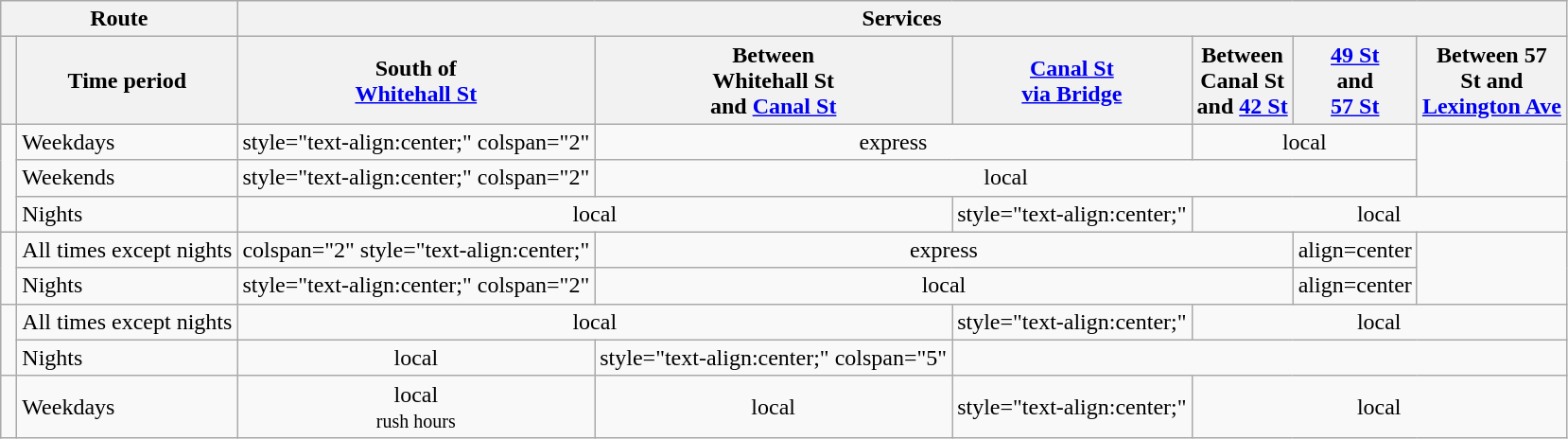<table class="wikitable">
<tr>
<th colspan=2>Route</th>
<th colspan=6>Services</th>
</tr>
<tr>
<th> </th>
<th>Time period</th>
<th>South of<br><a href='#'>Whitehall St</a></th>
<th>Between<br>Whitehall St<br>and <a href='#'>Canal St</a></th>
<th><a href='#'>Canal St<br>via Bridge</a></th>
<th>Between<br>Canal St<br>and <a href='#'>42 St</a></th>
<th><a href='#'>49 St</a><br>and<br><a href='#'>57 St</a></th>
<th>Between 57<br>St and<br><a href='#'>Lexington Ave</a></th>
</tr>
<tr>
<td rowspan=3></td>
<td>Weekdays</td>
<td>style="text-align:center;" colspan="2" </td>
<td style="text-align:center;" colspan="2">express</td>
<td style="text-align:center;" colspan="2">local</td>
</tr>
<tr>
<td>Weekends</td>
<td>style="text-align:center;" colspan="2" </td>
<td style="text-align:center;" colspan="4">local</td>
</tr>
<tr>
<td>Nights</td>
<td style="text-align:center;" colspan="2">local</td>
<td>style="text-align:center;"  </td>
<td style="text-align:center;" colspan="3">local</td>
</tr>
<tr>
<td rowspan="2"></td>
<td>All times except nights</td>
<td>colspan="2" style="text-align:center;" </td>
<td colspan="3" style="text-align:center;">express</td>
<td>align=center </td>
</tr>
<tr>
<td>Nights</td>
<td>style="text-align:center;" colspan="2" </td>
<td style="text-align:center;" colspan="3">local</td>
<td>align=center </td>
</tr>
<tr>
<td rowspan=2></td>
<td>All times except nights</td>
<td style="text-align:center;" colspan="2">local</td>
<td>style="text-align:center;" </td>
<td style="text-align:center;" colspan="3">local</td>
</tr>
<tr>
<td>Nights</td>
<td align=center>local</td>
<td>style="text-align:center;" colspan="5" </td>
</tr>
<tr>
<td></td>
<td>Weekdays</td>
<td style="text-align:center;" colspan="1">local<br><small>rush hours</small></td>
<td style="text-align:center;" colspan="1">local</td>
<td>style="text-align:center;" </td>
<td colspan="3" style="text-align:center;">local</td>
</tr>
</table>
